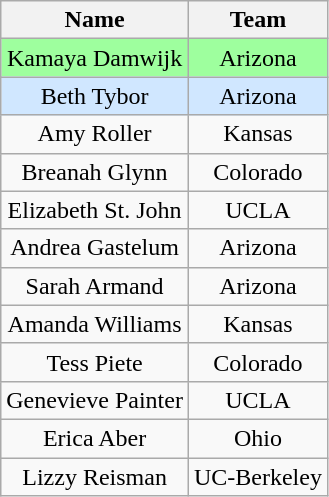<table class="wikitable" style="text-align:center">
<tr>
<th>Name</th>
<th>Team</th>
</tr>
<tr bgcolor="#9eff9e">
<td>Kamaya Damwijk</td>
<td>Arizona</td>
</tr>
<tr bgcolor="#d0e7ff">
<td>Beth Tybor</td>
<td>Arizona</td>
</tr>
<tr>
<td>Amy Roller</td>
<td>Kansas</td>
</tr>
<tr>
<td>Breanah Glynn</td>
<td>Colorado</td>
</tr>
<tr>
<td>Elizabeth St. John</td>
<td>UCLA</td>
</tr>
<tr>
<td>Andrea Gastelum</td>
<td>Arizona</td>
</tr>
<tr>
<td>Sarah Armand</td>
<td>Arizona</td>
</tr>
<tr>
<td>Amanda Williams</td>
<td>Kansas</td>
</tr>
<tr>
<td>Tess Piete</td>
<td>Colorado</td>
</tr>
<tr>
<td>Genevieve Painter</td>
<td>UCLA</td>
</tr>
<tr>
<td>Erica Aber</td>
<td>Ohio</td>
</tr>
<tr>
<td>Lizzy Reisman</td>
<td>UC-Berkeley</td>
</tr>
</table>
